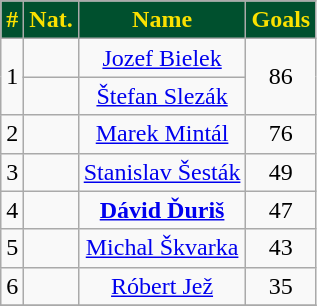<table class="wikitable" style="text-align:center;">
<tr>
<th style="color:#FBE100; background:#00502E;">#</th>
<th style="color:#FBE100; background:#00502E;">Nat.</th>
<th style="color:#FBE100; background:#00502E;">Name</th>
<th style="color:#FBE100; background:#00502E;">Goals</th>
</tr>
<tr>
<td rowspan="2">1</td>
<td></td>
<td><a href='#'>Jozef Bielek</a></td>
<td rowspan="2">86</td>
</tr>
<tr>
<td></td>
<td><a href='#'>Štefan Slezák</a></td>
</tr>
<tr>
<td>2</td>
<td></td>
<td><a href='#'>Marek Mintál</a></td>
<td>76</td>
</tr>
<tr>
<td>3</td>
<td></td>
<td><a href='#'>Stanislav Šesták</a></td>
<td>49</td>
</tr>
<tr>
<td>4</td>
<td></td>
<td><strong><a href='#'>Dávid Ďuriš</a></strong></td>
<td>47</td>
</tr>
<tr>
<td>5</td>
<td></td>
<td><a href='#'>Michal Škvarka</a></td>
<td>43</td>
</tr>
<tr>
<td>6</td>
<td></td>
<td><a href='#'>Róbert Jež</a></td>
<td>35</td>
</tr>
<tr>
</tr>
</table>
